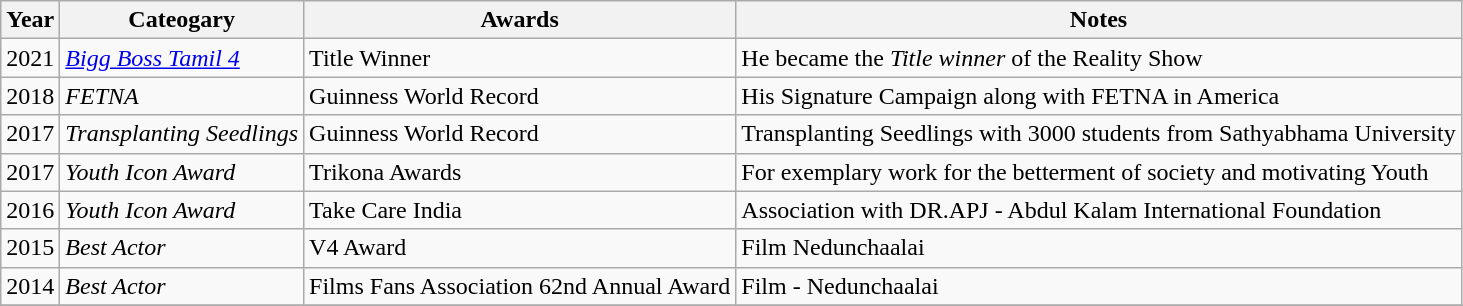<table class="wikitable sortable">
<tr>
<th>Year</th>
<th>Cateogary</th>
<th>Awards</th>
<th>Notes</th>
</tr>
<tr>
<td>2021</td>
<td><em><a href='#'>Bigg Boss Tamil 4</a></em></td>
<td>Title Winner</td>
<td>He became the <em>Title winner</em> of the Reality Show </td>
</tr>
<tr>
<td>2018</td>
<td><em> FETNA</em></td>
<td>Guinness World Record</td>
<td>His Signature Campaign along with FETNA in America</td>
</tr>
<tr>
<td>2017</td>
<td><em>Transplanting Seedlings</em></td>
<td>Guinness World Record</td>
<td>Transplanting Seedlings with 3000 students from Sathyabhama University</td>
</tr>
<tr>
<td>2017</td>
<td><em>Youth Icon Award</em></td>
<td>Trikona Awards</td>
<td>For exemplary work for the betterment of society and motivating Youth</td>
</tr>
<tr>
<td>2016</td>
<td><em>Youth Icon Award</em></td>
<td>Take Care India</td>
<td>Association with DR.APJ - Abdul Kalam International Foundation</td>
</tr>
<tr>
<td>2015</td>
<td><em>Best Actor</em></td>
<td>V4 Award</td>
<td>Film Nedunchaalai</td>
</tr>
<tr>
<td>2014</td>
<td><em>Best Actor</em></td>
<td>Films Fans Association 62nd Annual Award</td>
<td>Film - Nedunchaalai</td>
</tr>
<tr>
</tr>
</table>
